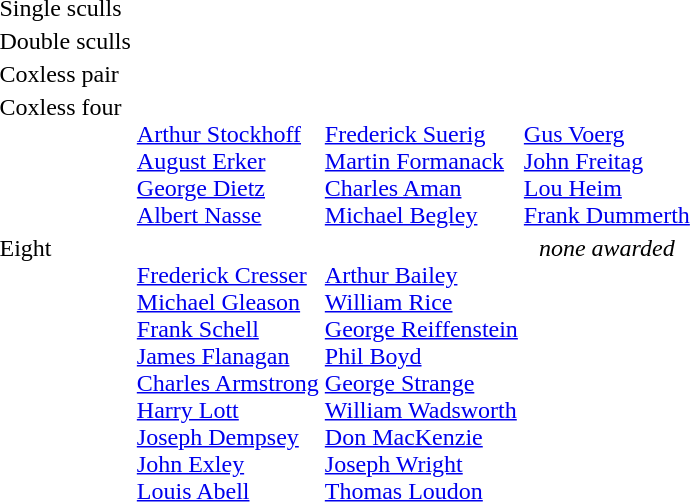<table>
<tr>
<td>Single sculls<br></td>
<td></td>
<td></td>
<td></td>
</tr>
<tr>
<td>Double sculls<br></td>
<td></td>
<td></td>
<td></td>
</tr>
<tr>
<td>Coxless pair<br></td>
<td></td>
<td></td>
<td></td>
</tr>
<tr valign="top">
<td>Coxless four<br></td>
<td><br><a href='#'>Arthur Stockhoff</a><br><a href='#'>August Erker</a><br><a href='#'>George Dietz</a><br><a href='#'>Albert Nasse</a></td>
<td><br><a href='#'>Frederick Suerig</a><br><a href='#'>Martin Formanack</a><br><a href='#'>Charles Aman</a><br><a href='#'>Michael Begley</a></td>
<td><br><a href='#'>Gus Voerg</a><br><a href='#'>John Freitag</a><br><a href='#'>Lou Heim</a><br><a href='#'>Frank Dummerth</a></td>
</tr>
<tr valign="top">
<td>Eight<br></td>
<td><br><a href='#'>Frederick Cresser</a><br><a href='#'>Michael Gleason</a><br><a href='#'>Frank Schell</a><br><a href='#'>James Flanagan</a><br><a href='#'>Charles Armstrong</a><br><a href='#'>Harry Lott</a><br><a href='#'>Joseph Dempsey</a><br><a href='#'>John Exley</a><br><a href='#'>Louis Abell</a></td>
<td><br><a href='#'>Arthur Bailey</a><br><a href='#'>William Rice</a><br><a href='#'>George Reiffenstein</a><br><a href='#'>Phil Boyd</a><br><a href='#'>George Strange</a><br><a href='#'>William Wadsworth</a><br><a href='#'>Don MacKenzie</a><br><a href='#'>Joseph Wright</a><br><a href='#'>Thomas Loudon</a></td>
<td align="center"><em>none awarded</em></td>
</tr>
</table>
